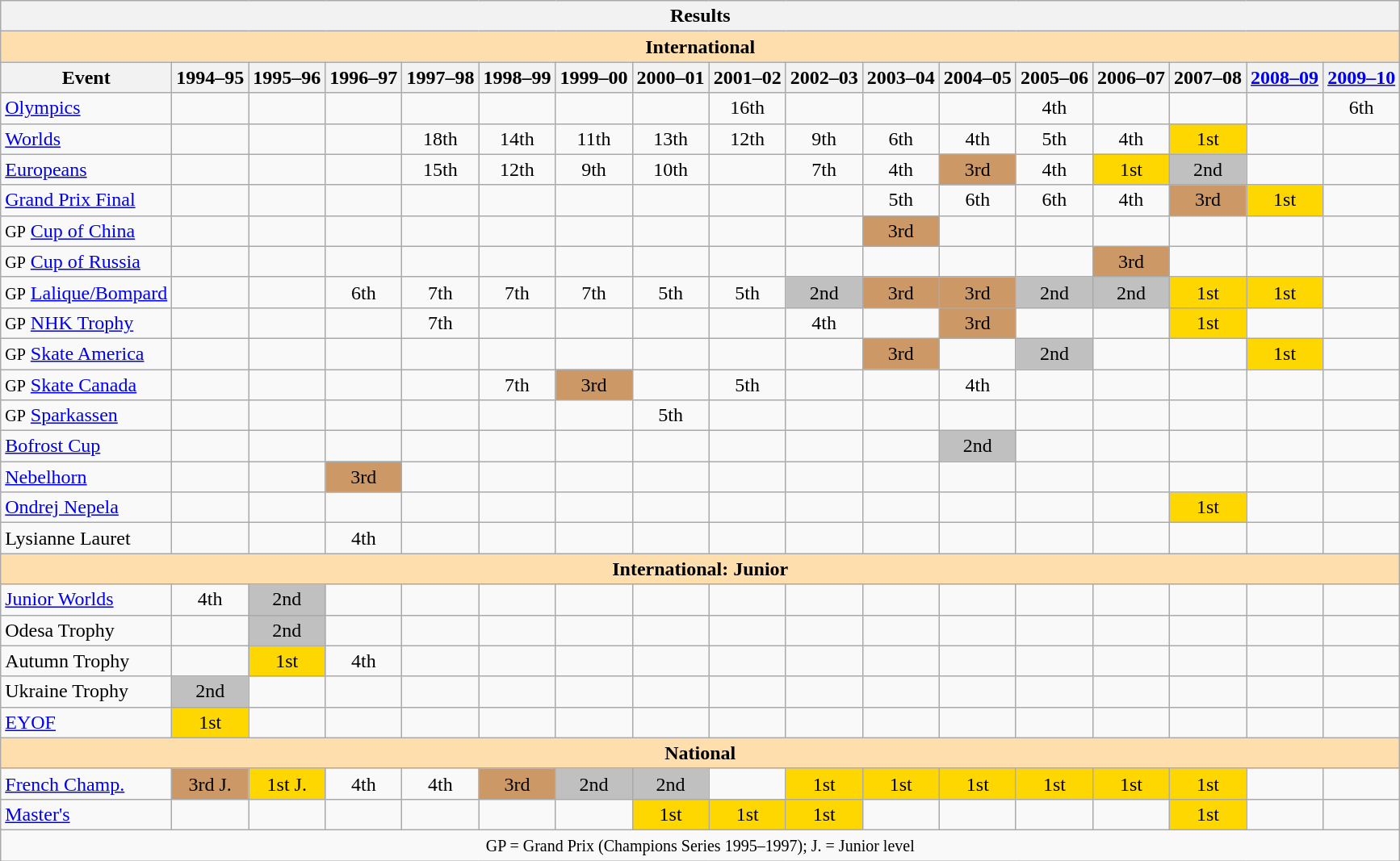<table class="wikitable" style="text-align:center">
<tr>
<th colspan=17 align=center>Results</th>
</tr>
<tr>
<th style="background-color: #ffdead; " colspan=17 align=center>International</th>
</tr>
<tr>
<th>Event</th>
<th>1994–95</th>
<th>1995–96</th>
<th>1996–97</th>
<th>1997–98</th>
<th>1998–99</th>
<th>1999–00</th>
<th>2000–01</th>
<th>2001–02</th>
<th>2002–03</th>
<th>2003–04</th>
<th>2004–05</th>
<th>2005–06</th>
<th>2006–07</th>
<th>2007–08</th>
<th><a href='#'>2008–09</a></th>
<th><a href='#'>2009–10</a></th>
</tr>
<tr>
<td align=left><a href='#'>Olympics</a></td>
<td></td>
<td></td>
<td></td>
<td></td>
<td></td>
<td></td>
<td></td>
<td>16th</td>
<td></td>
<td></td>
<td></td>
<td>4th</td>
<td></td>
<td></td>
<td></td>
<td>6th</td>
</tr>
<tr>
<td align=left><a href='#'>Worlds</a></td>
<td></td>
<td></td>
<td></td>
<td>18th</td>
<td>14th</td>
<td>11th</td>
<td>13th</td>
<td>12th</td>
<td>9th</td>
<td>6th</td>
<td>4th</td>
<td>5th</td>
<td>4th</td>
<td bgcolor=gold>1st</td>
<td></td>
<td></td>
</tr>
<tr>
<td align=left><a href='#'>Europeans</a></td>
<td></td>
<td></td>
<td></td>
<td>15th</td>
<td>12th</td>
<td>9th</td>
<td>10th</td>
<td></td>
<td>7th</td>
<td>4th</td>
<td bgcolor=cc9966>3rd</td>
<td>4th</td>
<td bgcolor=gold>1st</td>
<td bgcolor=silver>2nd</td>
<td></td>
<td></td>
</tr>
<tr>
<td align=left><a href='#'>Grand Prix Final</a></td>
<td></td>
<td></td>
<td></td>
<td></td>
<td></td>
<td></td>
<td></td>
<td></td>
<td></td>
<td>5th</td>
<td>6th</td>
<td>6th</td>
<td>4th</td>
<td bgcolor=cc9966>3rd</td>
<td bgcolor=gold>1st</td>
<td></td>
</tr>
<tr>
<td align=left><small>GP</small> <a href='#'>Cup of China</a></td>
<td></td>
<td></td>
<td></td>
<td></td>
<td></td>
<td></td>
<td></td>
<td></td>
<td></td>
<td bgcolor=cc9966>3rd</td>
<td></td>
<td></td>
<td></td>
<td></td>
<td></td>
<td></td>
</tr>
<tr>
<td align=left><small>GP</small> <a href='#'>Cup of Russia</a></td>
<td></td>
<td></td>
<td></td>
<td></td>
<td></td>
<td></td>
<td></td>
<td></td>
<td></td>
<td></td>
<td></td>
<td></td>
<td bgcolor=cc9966>3rd</td>
<td></td>
<td></td>
<td></td>
</tr>
<tr>
<td align=left><small>GP</small> <a href='#'>Lalique/Bompard</a></td>
<td></td>
<td></td>
<td>6th</td>
<td>7th</td>
<td>7th</td>
<td>7th</td>
<td>5th</td>
<td>5th</td>
<td bgcolor=silver>2nd</td>
<td bgcolor=cc9966>3rd</td>
<td bgcolor=cc9966>3rd</td>
<td bgcolor=silver>2nd</td>
<td bgcolor=silver>2nd</td>
<td bgcolor=gold>1st</td>
<td bgcolor=gold>1st</td>
<td></td>
</tr>
<tr>
<td align=left><small>GP</small> <a href='#'>NHK Trophy</a></td>
<td></td>
<td></td>
<td></td>
<td>7th</td>
<td></td>
<td></td>
<td></td>
<td></td>
<td>4th</td>
<td></td>
<td bgcolor=cc9966>3rd</td>
<td></td>
<td></td>
<td bgcolor=gold>1st</td>
<td></td>
<td></td>
</tr>
<tr>
<td align=left><small>GP</small> <a href='#'>Skate America</a></td>
<td></td>
<td></td>
<td></td>
<td></td>
<td></td>
<td></td>
<td></td>
<td></td>
<td></td>
<td bgcolor=cc9966>3rd</td>
<td></td>
<td bgcolor=silver>2nd</td>
<td></td>
<td></td>
<td bgcolor=gold>1st</td>
<td></td>
</tr>
<tr>
<td align=left><small>GP</small> <a href='#'>Skate Canada</a></td>
<td></td>
<td></td>
<td></td>
<td></td>
<td>7th</td>
<td bgcolor=cc9966>3rd</td>
<td></td>
<td>5th</td>
<td></td>
<td></td>
<td>4th</td>
<td></td>
<td></td>
<td></td>
<td></td>
<td></td>
</tr>
<tr>
<td align=left><small>GP</small> <a href='#'>Sparkassen</a></td>
<td></td>
<td></td>
<td></td>
<td></td>
<td></td>
<td></td>
<td>5th</td>
<td></td>
<td></td>
<td></td>
<td></td>
<td></td>
<td></td>
<td></td>
<td></td>
<td></td>
</tr>
<tr>
<td align=left><a href='#'>Bofrost Cup</a></td>
<td></td>
<td></td>
<td></td>
<td></td>
<td></td>
<td></td>
<td></td>
<td></td>
<td></td>
<td></td>
<td bgcolor=silver>2nd</td>
<td></td>
<td></td>
<td></td>
<td></td>
<td></td>
</tr>
<tr>
<td align=left><a href='#'>Nebelhorn</a></td>
<td></td>
<td></td>
<td bgcolor=cc9966>3rd</td>
<td></td>
<td></td>
<td></td>
<td></td>
<td></td>
<td></td>
<td></td>
<td></td>
<td></td>
<td></td>
<td></td>
<td></td>
<td></td>
</tr>
<tr>
<td align=left><a href='#'>Ondrej Nepela</a></td>
<td></td>
<td></td>
<td></td>
<td></td>
<td></td>
<td></td>
<td></td>
<td></td>
<td></td>
<td></td>
<td></td>
<td></td>
<td></td>
<td bgcolor=gold>1st</td>
<td></td>
<td></td>
</tr>
<tr>
<td align=left>Lysianne Lauret</td>
<td></td>
<td></td>
<td>4th</td>
<td></td>
<td></td>
<td></td>
<td></td>
<td></td>
<td></td>
<td></td>
<td></td>
<td></td>
<td></td>
<td></td>
<td></td>
<td></td>
</tr>
<tr>
<th style="background-color: #ffdead; " colspan=17 align=center>International: Junior</th>
</tr>
<tr>
<td align=left><a href='#'>Junior Worlds</a></td>
<td>4th</td>
<td bgcolor=silver>2nd</td>
<td></td>
<td></td>
<td></td>
<td></td>
<td></td>
<td></td>
<td></td>
<td></td>
<td></td>
<td></td>
<td></td>
<td></td>
<td></td>
<td></td>
</tr>
<tr>
<td align=left>Odesa Trophy</td>
<td></td>
<td bgcolor=silver>2nd</td>
<td></td>
<td></td>
<td></td>
<td></td>
<td></td>
<td></td>
<td></td>
<td></td>
<td></td>
<td></td>
<td></td>
<td></td>
<td></td>
<td></td>
</tr>
<tr>
<td align=left>Autumn Trophy</td>
<td></td>
<td bgcolor=gold>1st</td>
<td>4th</td>
<td></td>
<td></td>
<td></td>
<td></td>
<td></td>
<td></td>
<td></td>
<td></td>
<td></td>
<td></td>
<td></td>
<td></td>
<td></td>
</tr>
<tr>
<td align=left>Ukraine Trophy</td>
<td bgcolor=silver>2nd</td>
<td></td>
<td></td>
<td></td>
<td></td>
<td></td>
<td></td>
<td></td>
<td></td>
<td></td>
<td></td>
<td></td>
<td></td>
<td></td>
<td></td>
<td></td>
</tr>
<tr>
<td align=left><a href='#'>EYOF</a></td>
<td bgcolor=gold>1st</td>
<td></td>
<td></td>
<td></td>
<td></td>
<td></td>
<td></td>
<td></td>
<td></td>
<td></td>
<td></td>
<td></td>
<td></td>
<td></td>
<td></td>
<td></td>
</tr>
<tr>
<th style="background-color: #ffdead; " colspan=17 align=center>National</th>
</tr>
<tr>
<td align=left><a href='#'>French Champ.</a></td>
<td bgcolor=cc9966>3rd J.</td>
<td bgcolor=gold>1st J.</td>
<td>4th</td>
<td>4th</td>
<td bgcolor=cc9966>3rd</td>
<td bgcolor=silver>2nd</td>
<td bgcolor=silver>2nd</td>
<td></td>
<td bgcolor=gold>1st</td>
<td bgcolor=gold>1st</td>
<td bgcolor=gold>1st</td>
<td bgcolor=gold>1st</td>
<td bgcolor=gold>1st</td>
<td bgcolor=gold>1st</td>
<td></td>
<td></td>
</tr>
<tr>
<td align=left><a href='#'>Master's</a></td>
<td></td>
<td></td>
<td></td>
<td></td>
<td></td>
<td></td>
<td bgcolor=gold>1st</td>
<td bgcolor=gold>1st</td>
<td bgcolor=gold>1st</td>
<td></td>
<td></td>
<td></td>
<td></td>
<td bgcolor=gold>1st</td>
<td></td>
<td></td>
</tr>
<tr>
<td colspan=17 align=center><small> GP = Grand Prix (Champions Series 1995–1997); J. = Junior level </small></td>
</tr>
</table>
